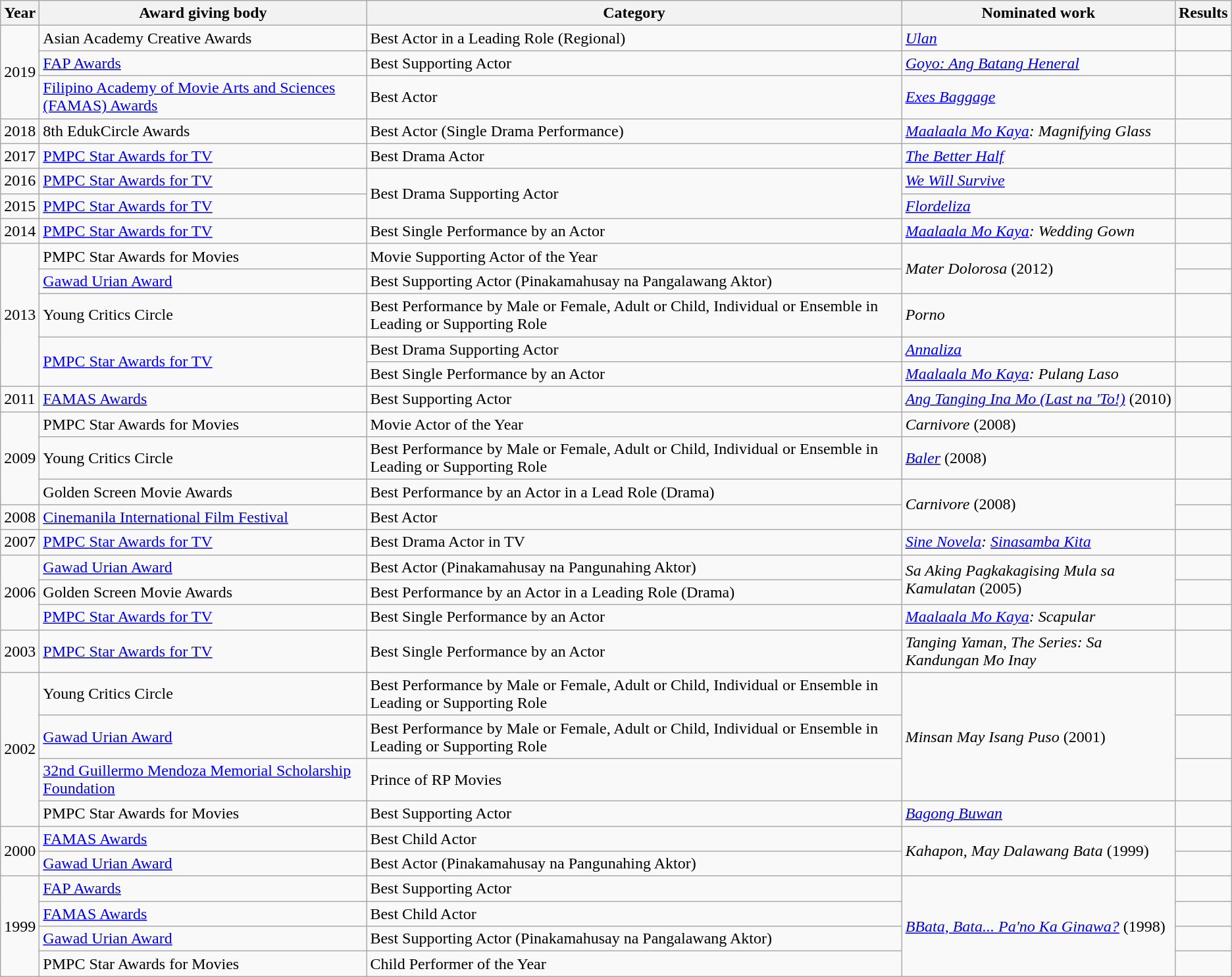<table class="wikitable">
<tr>
<th>Year</th>
<th>Award giving body</th>
<th>Category</th>
<th>Nominated work</th>
<th>Results</th>
</tr>
<tr>
<td rowspan="3">2019</td>
<td>Asian Academy Creative Awards</td>
<td>Best Actor in a Leading Role (Regional)</td>
<td><em><a href='#'>Ulan</a></em></td>
<td></td>
</tr>
<tr>
<td><a href='#'>FAP Awards</a></td>
<td>Best Supporting Actor</td>
<td><em><a href='#'>Goyo: Ang Batang Heneral</a></em></td>
<td></td>
</tr>
<tr>
<td><a href='#'>Filipino Academy of Movie Arts and Sciences (FAMAS) Awards</a></td>
<td>Best Actor</td>
<td><em><a href='#'>Exes Baggage</a></em></td>
<td></td>
</tr>
<tr>
<td>2018</td>
<td>8th EdukCircle Awards</td>
<td>Best Actor (Single Drama Performance)</td>
<td><em><a href='#'>Maalaala Mo Kaya</a>: Magnifying Glass</em></td>
<td></td>
</tr>
<tr>
<td>2017</td>
<td><a href='#'>PMPC Star Awards for TV</a></td>
<td>Best Drama Actor</td>
<td><em><a href='#'>The Better Half</a></em></td>
<td></td>
</tr>
<tr>
<td>2016</td>
<td><a href='#'>PMPC Star Awards for TV</a></td>
<td rowspan=2>Best Drama Supporting Actor</td>
<td><em><a href='#'>We Will Survive</a></em></td>
<td></td>
</tr>
<tr>
<td>2015</td>
<td><a href='#'>PMPC Star Awards for TV</a></td>
<td><em><a href='#'>Flordeliza</a></em></td>
<td></td>
</tr>
<tr>
<td>2014</td>
<td><a href='#'>PMPC Star Awards for TV</a></td>
<td>Best Single Performance by an Actor</td>
<td><em><a href='#'>Maalaala Mo Kaya</a>: Wedding Gown</em></td>
<td></td>
</tr>
<tr>
<td rowspan=5>2013</td>
<td>PMPC Star Awards for Movies</td>
<td>Movie Supporting Actor of the Year</td>
<td rowspan=2><em>Mater Dolorosa</em> (2012)</td>
<td></td>
</tr>
<tr>
<td><a href='#'>Gawad Urian Award</a></td>
<td>Best Supporting Actor (Pinakamahusay na Pangalawang Aktor)</td>
<td></td>
</tr>
<tr>
<td>Young Critics Circle</td>
<td>Best Performance by Male or Female, Adult or Child, Individual or Ensemble in Leading or Supporting Role</td>
<td><em>Porno</em></td>
<td></td>
</tr>
<tr>
<td rowspan=2><a href='#'>PMPC Star Awards for TV</a></td>
<td>Best Drama Supporting Actor</td>
<td><em><a href='#'>Annaliza</a></em></td>
<td></td>
</tr>
<tr>
<td>Best Single Performance by an Actor</td>
<td><em><a href='#'>Maalaala Mo Kaya</a>: Pulang Laso</em></td>
<td></td>
</tr>
<tr>
<td>2011</td>
<td><a href='#'>FAMAS Awards</a></td>
<td>Best Supporting Actor</td>
<td><em><a href='#'>Ang Tanging Ina Mo (Last na 'To!)</a></em> (2010)</td>
<td></td>
</tr>
<tr>
<td rowspan=3>2009</td>
<td>PMPC Star Awards for Movies</td>
<td>Movie Actor of the Year</td>
<td><em>Carnivore</em> (2008)</td>
<td></td>
</tr>
<tr>
<td>Young Critics Circle</td>
<td>Best Performance by Male or Female, Adult or Child, Individual or Ensemble in Leading or Supporting Role</td>
<td><em><a href='#'>Baler</a></em> (2008)</td>
<td></td>
</tr>
<tr>
<td>Golden Screen Movie Awards</td>
<td>Best Performance by an Actor in a Lead Role (Drama)</td>
<td rowspan=2><em>Carnivore</em> (2008)</td>
<td></td>
</tr>
<tr>
<td>2008</td>
<td><a href='#'>Cinemanila International Film Festival</a></td>
<td>Best Actor</td>
<td></td>
</tr>
<tr>
<td>2007</td>
<td><a href='#'>PMPC Star Awards for TV</a></td>
<td>Best Drama Actor in TV</td>
<td><em><a href='#'>Sine Novela</a>: <a href='#'>Sinasamba Kita</a></em></td>
<td></td>
</tr>
<tr>
<td rowspan=3>2006</td>
<td><a href='#'>Gawad Urian Award</a></td>
<td>Best Actor (Pinakamahusay na Pangunahing Aktor)</td>
<td rowspan=2><em>Sa Aking Pagkakagising Mula sa Kamulatan</em> (2005)</td>
<td></td>
</tr>
<tr>
<td>Golden Screen Movie Awards</td>
<td>Best Performance by an Actor in a Leading Role (Drama)</td>
<td></td>
</tr>
<tr>
<td><a href='#'>PMPC Star Awards for TV</a></td>
<td>Best Single Performance by an Actor</td>
<td><em><a href='#'>Maalaala Mo Kaya</a>: Scapular</em></td>
<td></td>
</tr>
<tr>
<td>2003</td>
<td><a href='#'>PMPC Star Awards for TV</a></td>
<td>Best Single Performance by an Actor</td>
<td><em>Tanging Yaman, The Series: Sa Kandungan Mo Inay</em></td>
<td></td>
</tr>
<tr>
<td rowspan=4>2002</td>
<td>Young Critics Circle</td>
<td>Best Performance by Male or Female, Adult or Child, Individual or Ensemble in Leading or Supporting Role</td>
<td rowspan=3><em>Minsan May Isang Puso</em> (2001)</td>
<td></td>
</tr>
<tr>
<td><a href='#'>Gawad Urian Award</a></td>
<td>Best Performance by Male or Female, Adult or Child, Individual or Ensemble in Leading or Supporting Role</td>
<td></td>
</tr>
<tr>
<td><a href='#'>32nd Guillermo Mendoza Memorial Scholarship Foundation</a></td>
<td>Prince of RP Movies</td>
<td></td>
</tr>
<tr>
<td>PMPC Star Awards for Movies</td>
<td>Best Supporting Actor</td>
<td><em><a href='#'>Bagong Buwan</a></em></td>
<td></td>
</tr>
<tr>
<td rowspan=2>2000</td>
<td><a href='#'>FAMAS Awards</a></td>
<td>Best Child Actor</td>
<td rowspan=2><em>Kahapon, May Dalawang Bata</em> (1999)</td>
<td></td>
</tr>
<tr>
<td><a href='#'>Gawad Urian Award</a></td>
<td>Best Actor (Pinakamahusay na Pangunahing Aktor)</td>
<td></td>
</tr>
<tr>
<td rowspan=4>1999</td>
<td><a href='#'>FAP Awards</a></td>
<td>Best Supporting Actor</td>
<td rowspan=4><em><a href='#'>BBata, Bata... Pa'no Ka Ginawa?</a></em> (1998)</td>
<td></td>
</tr>
<tr>
<td><a href='#'>FAMAS Awards</a></td>
<td>Best Child Actor</td>
<td></td>
</tr>
<tr>
<td><a href='#'>Gawad Urian Award</a></td>
<td>Best Supporting Actor (Pinakamahusay na Pangalawang Aktor)</td>
<td></td>
</tr>
<tr>
<td>PMPC Star Awards for Movies</td>
<td>Child Performer of the Year</td>
<td></td>
</tr>
</table>
